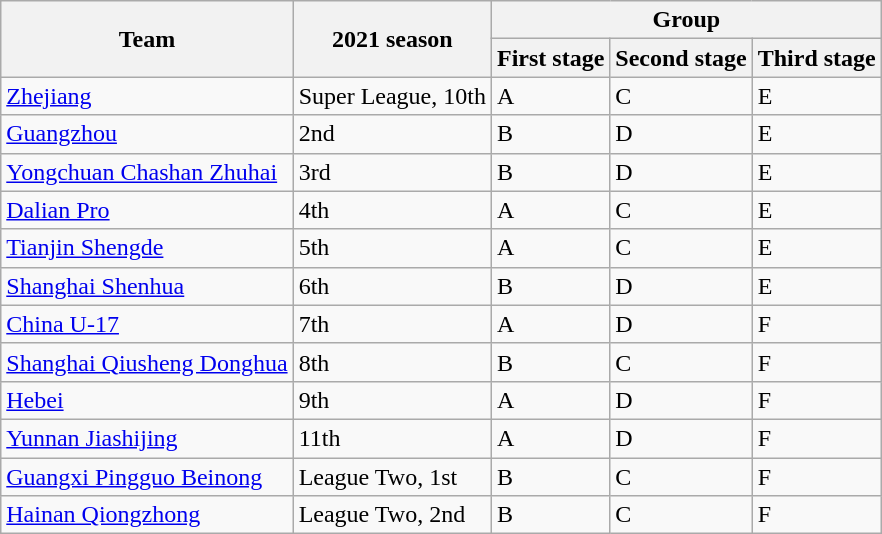<table class="wikitable sortable">
<tr>
<th rowspan="2">Team</th>
<th rowspan="2">2021 season</th>
<th colspan="3">Group</th>
</tr>
<tr>
<th>First stage</th>
<th>Second stage</th>
<th>Third stage</th>
</tr>
<tr>
<td><a href='#'>Zhejiang</a></td>
<td>Super League, 10th</td>
<td>A</td>
<td>C</td>
<td>E</td>
</tr>
<tr>
<td><a href='#'>Guangzhou</a></td>
<td>2nd</td>
<td>B</td>
<td>D</td>
<td>E</td>
</tr>
<tr>
<td><a href='#'>Yongchuan Chashan Zhuhai</a></td>
<td>3rd</td>
<td>B</td>
<td>D</td>
<td>E</td>
</tr>
<tr>
<td><a href='#'>Dalian Pro</a></td>
<td>4th</td>
<td>A</td>
<td>C</td>
<td>E</td>
</tr>
<tr>
<td><a href='#'>Tianjin Shengde</a></td>
<td>5th</td>
<td>A</td>
<td>C</td>
<td>E</td>
</tr>
<tr>
<td><a href='#'>Shanghai Shenhua</a></td>
<td>6th</td>
<td>B</td>
<td>D</td>
<td>E</td>
</tr>
<tr>
<td><a href='#'>China U-17</a></td>
<td>7th</td>
<td>A</td>
<td>D</td>
<td>F</td>
</tr>
<tr>
<td><a href='#'>Shanghai Qiusheng Donghua</a></td>
<td>8th</td>
<td>B</td>
<td>C</td>
<td>F</td>
</tr>
<tr>
<td><a href='#'>Hebei</a></td>
<td>9th</td>
<td>A</td>
<td>D</td>
<td>F</td>
</tr>
<tr>
<td><a href='#'>Yunnan Jiashijing</a></td>
<td>11th</td>
<td>A</td>
<td>D</td>
<td>F</td>
</tr>
<tr>
<td><a href='#'>Guangxi Pingguo Beinong</a></td>
<td>League Two, 1st</td>
<td>B</td>
<td>C</td>
<td>F</td>
</tr>
<tr>
<td><a href='#'>Hainan Qiongzhong</a></td>
<td>League Two, 2nd</td>
<td>B</td>
<td>C</td>
<td>F</td>
</tr>
</table>
